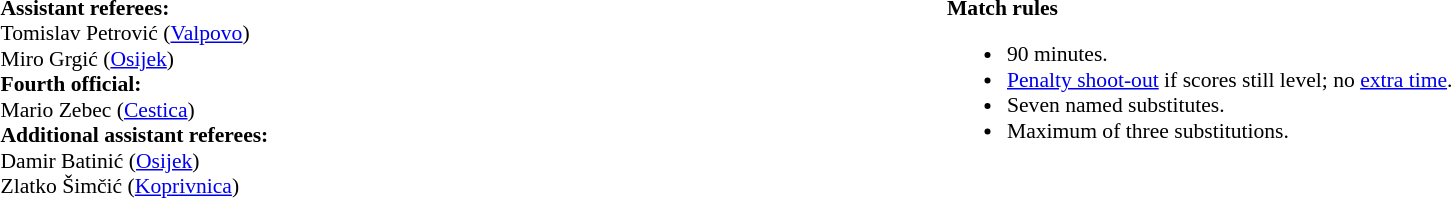<table style="width:100%; font-size:90%;">
<tr>
<td style="width:50%; vertical-align:top;"><br><strong>Assistant referees:</strong>
<br>Tomislav Petrović (<a href='#'>Valpovo</a>)
<br>Miro Grgić (<a href='#'>Osijek</a>)
<br><strong>Fourth official:</strong>
<br>Mario Zebec (<a href='#'>Cestica</a>)
<br><strong>Additional assistant referees:</strong>
<br>Damir Batinić (<a href='#'>Osijek</a>)
<br>Zlatko Šimčić (<a href='#'>Koprivnica</a>)</td>
<td style="width:60%; vertical-align:top;"><br><strong>Match rules</strong><ul><li>90 minutes.</li><li><a href='#'>Penalty shoot-out</a> if scores still level; no <a href='#'>extra time</a>.</li><li>Seven named substitutes.</li><li>Maximum of three substitutions.</li></ul></td>
</tr>
</table>
